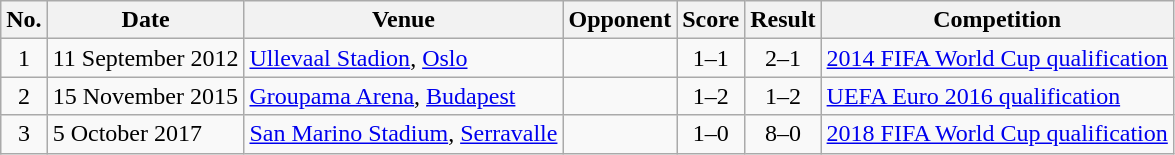<table class="wikitable sortable">
<tr>
<th scope="col">No.</th>
<th scope="col">Date</th>
<th scope="col">Venue</th>
<th scope="col">Opponent</th>
<th scope="col">Score</th>
<th scope="col">Result</th>
<th scope="col">Competition</th>
</tr>
<tr>
<td align="center">1</td>
<td>11 September 2012</td>
<td><a href='#'>Ullevaal Stadion</a>, <a href='#'>Oslo</a></td>
<td></td>
<td align="center">1–1</td>
<td align="center">2–1</td>
<td><a href='#'>2014 FIFA World Cup qualification</a></td>
</tr>
<tr>
<td align="center">2</td>
<td>15 November 2015</td>
<td><a href='#'>Groupama Arena</a>, <a href='#'>Budapest</a></td>
<td></td>
<td align="center">1–2</td>
<td align="center">1–2</td>
<td><a href='#'>UEFA Euro 2016 qualification</a></td>
</tr>
<tr>
<td align="center">3</td>
<td>5 October 2017</td>
<td><a href='#'>San Marino Stadium</a>, <a href='#'>Serravalle</a></td>
<td></td>
<td align="center">1–0</td>
<td align="center">8–0</td>
<td><a href='#'>2018 FIFA World Cup qualification</a></td>
</tr>
</table>
